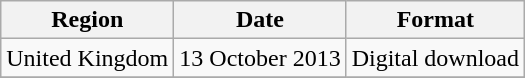<table class=wikitable>
<tr>
<th>Region</th>
<th>Date</th>
<th>Format</th>
</tr>
<tr>
<td>United Kingdom</td>
<td>13 October 2013</td>
<td>Digital download</td>
</tr>
<tr>
</tr>
</table>
